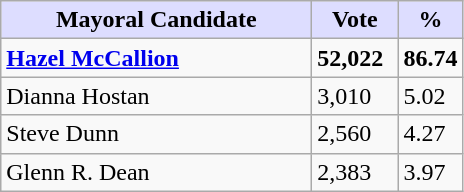<table class="wikitable">
<tr>
<th style="background:#ddf; width:200px;">Mayoral Candidate</th>
<th style="background:#ddf; width:50px;">Vote</th>
<th style="background:#ddf; width:30px;">%</th>
</tr>
<tr>
<td><strong><a href='#'>Hazel McCallion</a></strong></td>
<td><strong>52,022</strong></td>
<td><strong>86.74</strong></td>
</tr>
<tr>
<td>Dianna Hostan</td>
<td>3,010</td>
<td>5.02</td>
</tr>
<tr>
<td>Steve Dunn</td>
<td>2,560</td>
<td>4.27</td>
</tr>
<tr>
<td>Glenn R. Dean</td>
<td>2,383</td>
<td>3.97</td>
</tr>
</table>
